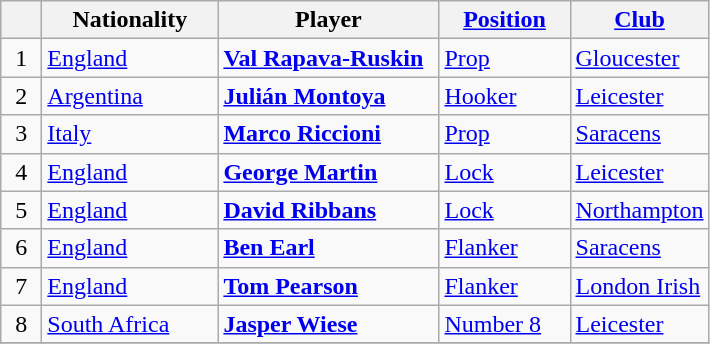<table class="wikitable">
<tr>
<th width=20></th>
<th width=110>Nationality</th>
<th width=140>Player</th>
<th width=80><a href='#'>Position</a></th>
<th width=80><a href='#'>Club</a></th>
</tr>
<tr>
<td align=center>1</td>
<td> <a href='#'>England</a></td>
<td><strong><a href='#'>Val Rapava-Ruskin</a></strong></td>
<td><a href='#'>Prop</a></td>
<td><a href='#'>Gloucester</a></td>
</tr>
<tr>
<td align=center>2</td>
<td> <a href='#'>Argentina</a></td>
<td><strong><a href='#'>Julián Montoya</a></strong></td>
<td><a href='#'>Hooker</a></td>
<td><a href='#'>Leicester</a></td>
</tr>
<tr>
<td align=center>3</td>
<td> <a href='#'>Italy</a></td>
<td><strong><a href='#'>Marco Riccioni</a></strong></td>
<td><a href='#'>Prop</a></td>
<td><a href='#'>Saracens</a></td>
</tr>
<tr>
<td align=center>4</td>
<td> <a href='#'>England</a></td>
<td><strong><a href='#'>George Martin</a></strong></td>
<td><a href='#'>Lock</a></td>
<td><a href='#'>Leicester</a></td>
</tr>
<tr>
<td align=center>5</td>
<td> <a href='#'>England</a></td>
<td><strong><a href='#'>David Ribbans</a></strong></td>
<td><a href='#'>Lock</a></td>
<td><a href='#'>Northampton</a></td>
</tr>
<tr>
<td align=center>6</td>
<td> <a href='#'>England</a></td>
<td><strong><a href='#'>Ben Earl</a></strong></td>
<td><a href='#'>Flanker</a></td>
<td><a href='#'>Saracens</a></td>
</tr>
<tr>
<td align=center>7</td>
<td> <a href='#'>England</a></td>
<td><strong><a href='#'>Tom Pearson</a></strong></td>
<td><a href='#'>Flanker</a></td>
<td><a href='#'>London Irish</a></td>
</tr>
<tr>
<td align=center>8</td>
<td> <a href='#'>South Africa</a></td>
<td><strong><a href='#'>Jasper Wiese</a></strong></td>
<td><a href='#'>Number 8</a></td>
<td><a href='#'>Leicester</a></td>
</tr>
<tr>
</tr>
</table>
